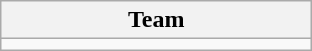<table class="wikitable">
<tr>
<th width="200">Team</th>
</tr>
<tr>
<td></td>
</tr>
</table>
